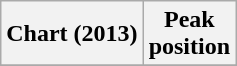<table class="wikitable plainrowheaders">
<tr>
<th>Chart (2013)</th>
<th>Peak<br>position</th>
</tr>
<tr>
</tr>
</table>
